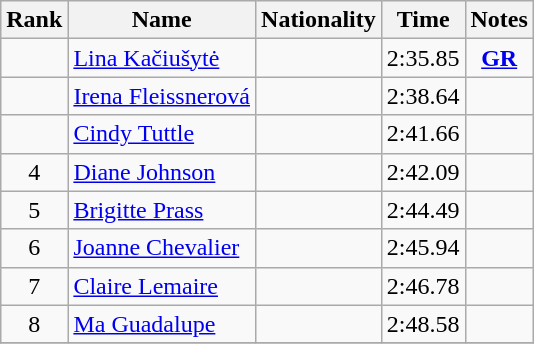<table class="wikitable sortable" style="text-align:center">
<tr>
<th>Rank</th>
<th>Name</th>
<th>Nationality</th>
<th>Time</th>
<th>Notes</th>
</tr>
<tr>
<td></td>
<td align="left"><a href='#'>Lina Kačiušytė</a></td>
<td align="left"></td>
<td>2:35.85</td>
<td><strong><a href='#'>GR</a></strong></td>
</tr>
<tr>
<td></td>
<td align="left"><a href='#'>Irena Fleissnerová</a></td>
<td align="left"></td>
<td>2:38.64</td>
<td></td>
</tr>
<tr>
<td></td>
<td align="left"><a href='#'>Cindy Tuttle</a></td>
<td align="left"></td>
<td>2:41.66</td>
<td></td>
</tr>
<tr>
<td>4</td>
<td align="left"><a href='#'>Diane Johnson</a></td>
<td align="left"></td>
<td>2:42.09</td>
<td></td>
</tr>
<tr>
<td>5</td>
<td align="left"><a href='#'>Brigitte Prass</a></td>
<td align="left"></td>
<td>2:44.49</td>
<td></td>
</tr>
<tr>
<td>6</td>
<td align="left"><a href='#'>Joanne Chevalier</a></td>
<td align="left"></td>
<td>2:45.94</td>
<td></td>
</tr>
<tr>
<td>7</td>
<td align="left"><a href='#'>Claire Lemaire</a></td>
<td align="left"></td>
<td>2:46.78</td>
<td></td>
</tr>
<tr>
<td>8</td>
<td align="left"><a href='#'>Ma Guadalupe</a></td>
<td align="left"></td>
<td>2:48.58</td>
<td></td>
</tr>
<tr>
</tr>
</table>
